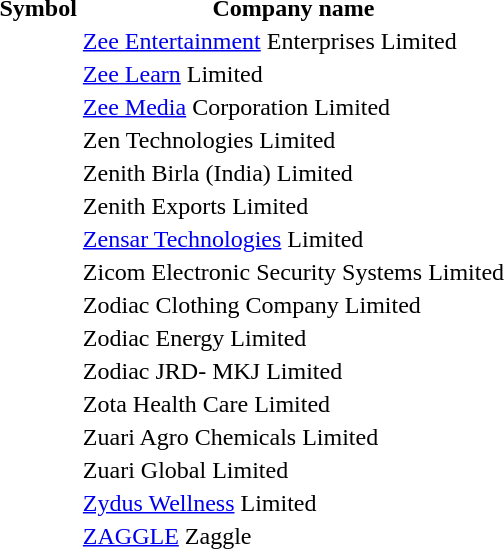<table style="background:transparent;">
<tr>
<th>Symbol</th>
<th>Company name</th>
</tr>
<tr>
<td></td>
<td><a href='#'>Zee Entertainment</a> Enterprises Limited</td>
</tr>
<tr>
<td></td>
<td><a href='#'>Zee Learn</a> Limited</td>
</tr>
<tr>
<td></td>
<td><a href='#'>Zee Media</a> Corporation Limited</td>
</tr>
<tr>
<td></td>
<td>Zen Technologies Limited</td>
</tr>
<tr>
<td></td>
<td>Zenith Birla (India) Limited</td>
</tr>
<tr>
<td></td>
<td>Zenith Exports Limited</td>
</tr>
<tr>
<td></td>
<td><a href='#'>Zensar Technologies</a> Limited</td>
</tr>
<tr>
<td></td>
<td>Zicom Electronic Security Systems Limited</td>
</tr>
<tr>
<td></td>
<td>Zodiac Clothing Company Limited</td>
</tr>
<tr>
<td></td>
<td>Zodiac Energy Limited</td>
</tr>
<tr>
<td></td>
<td>Zodiac JRD- MKJ Limited</td>
</tr>
<tr>
<td></td>
<td>Zota Health Care Limited</td>
</tr>
<tr>
<td></td>
<td>Zuari Agro Chemicals Limited</td>
</tr>
<tr>
<td></td>
<td>Zuari Global Limited</td>
</tr>
<tr>
<td></td>
<td><a href='#'>Zydus Wellness</a> Limited</td>
</tr>
<tr>
<td></td>
<td><a href='#'>ZAGGLE</a> Zaggle</td>
</tr>
<tr>
</tr>
</table>
